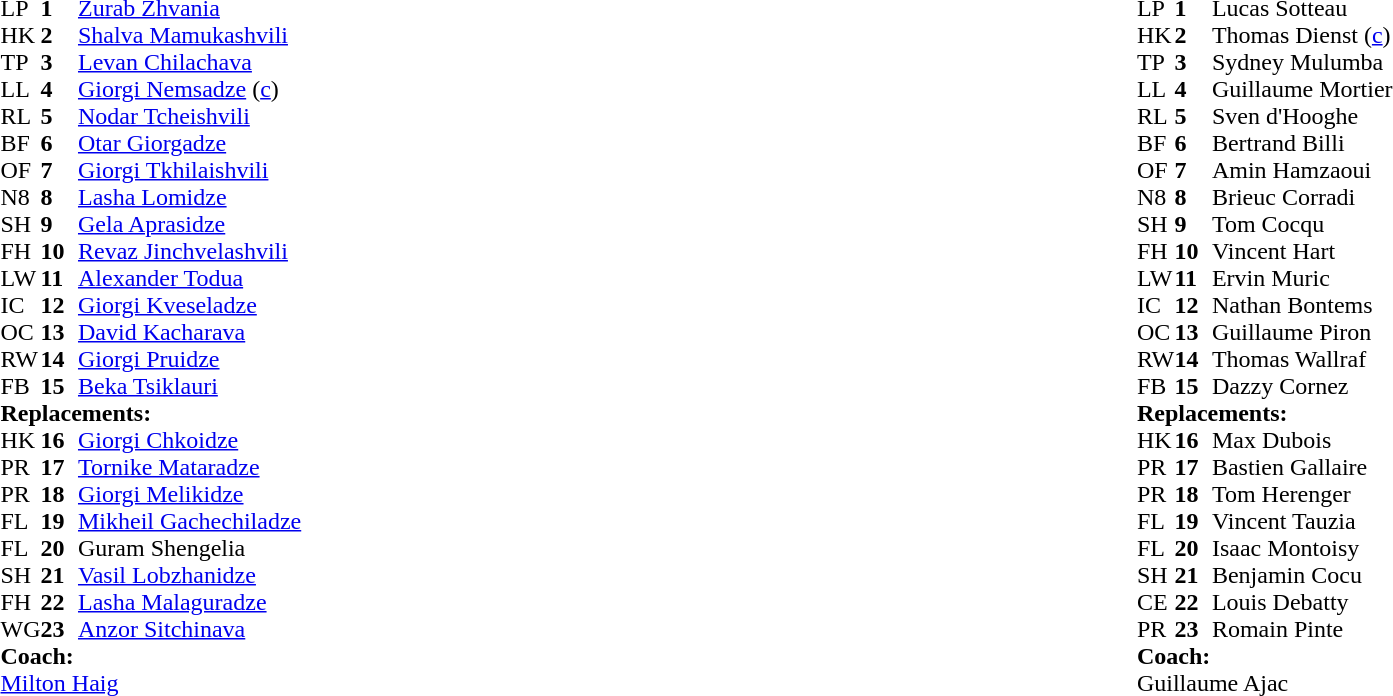<table style="width:100%">
<tr>
<td style="vertical-align:top;width:50%"><br><table cellspacing="0" cellpadding="0">
<tr>
<th width="25"></th>
<th width="25"></th>
</tr>
<tr>
<td>LP</td>
<td><strong>1</strong></td>
<td><a href='#'>Zurab Zhvania</a></td>
<td></td>
<td></td>
</tr>
<tr>
<td>HK</td>
<td><strong>2</strong></td>
<td><a href='#'>Shalva Mamukashvili</a></td>
<td></td>
<td></td>
<td></td>
<td></td>
</tr>
<tr>
<td>TP</td>
<td><strong>3</strong></td>
<td><a href='#'>Levan Chilachava</a></td>
<td></td>
<td></td>
</tr>
<tr>
<td>LL</td>
<td><strong>4</strong></td>
<td><a href='#'>Giorgi Nemsadze</a> (<a href='#'>c</a>)</td>
</tr>
<tr>
<td>RL</td>
<td><strong>5</strong></td>
<td><a href='#'>Nodar Tcheishvili</a></td>
<td></td>
<td></td>
</tr>
<tr>
<td>BF</td>
<td><strong>6</strong></td>
<td><a href='#'>Otar Giorgadze</a></td>
<td></td>
<td colspan="2"></td>
</tr>
<tr>
<td>OF</td>
<td><strong>7</strong></td>
<td><a href='#'>Giorgi Tkhilaishvili</a></td>
<td></td>
<td></td>
</tr>
<tr>
<td>N8</td>
<td><strong>8</strong></td>
<td><a href='#'>Lasha Lomidze</a></td>
</tr>
<tr>
<td>SH</td>
<td><strong>9</strong></td>
<td><a href='#'>Gela Aprasidze</a></td>
<td></td>
<td></td>
</tr>
<tr>
<td>FH</td>
<td><strong>10</strong></td>
<td><a href='#'>Revaz Jinchvelashvili</a></td>
</tr>
<tr>
<td>LW</td>
<td><strong>11</strong></td>
<td><a href='#'>Alexander Todua</a></td>
</tr>
<tr>
<td>IC</td>
<td><strong>12</strong></td>
<td><a href='#'>Giorgi Kveseladze</a></td>
</tr>
<tr>
<td>OC</td>
<td><strong>13</strong></td>
<td><a href='#'>David Kacharava</a></td>
<td></td>
<td></td>
</tr>
<tr>
<td>RW</td>
<td><strong>14</strong></td>
<td><a href='#'>Giorgi Pruidze</a></td>
</tr>
<tr>
<td>FB</td>
<td><strong>15</strong></td>
<td><a href='#'>Beka Tsiklauri</a></td>
</tr>
<tr>
<td colspan="4"><strong>Replacements:</strong></td>
</tr>
<tr>
<td>HK</td>
<td><strong>16</strong></td>
<td><a href='#'>Giorgi Chkoidze</a></td>
<td></td>
<td></td>
<td></td>
<td></td>
</tr>
<tr>
<td>PR</td>
<td><strong>17</strong></td>
<td><a href='#'>Tornike Mataradze</a></td>
<td></td>
<td></td>
<td></td>
</tr>
<tr>
<td>PR</td>
<td><strong>18</strong></td>
<td><a href='#'>Giorgi Melikidze</a></td>
<td></td>
<td></td>
</tr>
<tr>
<td>FL</td>
<td><strong>19</strong></td>
<td><a href='#'>Mikheil Gachechiladze</a></td>
<td></td>
<td></td>
</tr>
<tr>
<td>FL</td>
<td><strong>20</strong></td>
<td>Guram Shengelia</td>
<td></td>
<td></td>
</tr>
<tr>
<td>SH</td>
<td><strong>21</strong></td>
<td><a href='#'>Vasil Lobzhanidze</a></td>
<td></td>
<td></td>
</tr>
<tr>
<td>FH</td>
<td><strong>22</strong></td>
<td><a href='#'>Lasha Malaguradze</a></td>
<td></td>
<td></td>
</tr>
<tr>
<td>WG</td>
<td><strong>23</strong></td>
<td><a href='#'>Anzor Sitchinava</a></td>
<td></td>
<td></td>
<td></td>
</tr>
<tr>
<td colspan="4"><strong>Coach:</strong></td>
</tr>
<tr>
<td colspan="4"><a href='#'>Milton Haig</a></td>
</tr>
</table>
</td>
<td style="vertical-align:top"></td>
<td style="vertical-align: top; width:40%"><br><table cellspacing="0" cellpadding="0">
<tr>
<th width="25"></th>
<th width="25"></th>
</tr>
<tr>
<td>LP</td>
<td><strong>1</strong></td>
<td>Lucas Sotteau</td>
<td></td>
<td></td>
</tr>
<tr>
<td>HK</td>
<td><strong>2</strong></td>
<td>Thomas Dienst (<a href='#'>c</a>)</td>
<td></td>
<td></td>
</tr>
<tr>
<td>TP</td>
<td><strong>3</strong></td>
<td>Sydney Mulumba</td>
<td></td>
<td></td>
</tr>
<tr>
<td>LL</td>
<td><strong>4</strong></td>
<td>Guillaume Mortier</td>
</tr>
<tr>
<td>RL</td>
<td><strong>5</strong></td>
<td>Sven d'Hooghe</td>
</tr>
<tr>
<td>BF</td>
<td><strong>6</strong></td>
<td>Bertrand Billi</td>
</tr>
<tr>
<td>OF</td>
<td><strong>7</strong></td>
<td>Amin Hamzaoui</td>
<td></td>
<td></td>
</tr>
<tr>
<td>N8</td>
<td><strong>8</strong></td>
<td>Brieuc Corradi</td>
<td></td>
<td></td>
</tr>
<tr>
<td>SH</td>
<td><strong>9</strong></td>
<td>Tom Cocqu</td>
<td></td>
<td></td>
</tr>
<tr>
<td>FH</td>
<td><strong>10</strong></td>
<td>Vincent Hart</td>
</tr>
<tr>
<td>LW</td>
<td><strong>11</strong></td>
<td>Ervin Muric</td>
</tr>
<tr>
<td>IC</td>
<td><strong>12</strong></td>
<td>Nathan Bontems</td>
</tr>
<tr>
<td>OC</td>
<td><strong>13</strong></td>
<td>Guillaume Piron</td>
</tr>
<tr>
<td>RW</td>
<td><strong>14</strong></td>
<td>Thomas Wallraf</td>
</tr>
<tr>
<td>FB</td>
<td><strong>15</strong></td>
<td>Dazzy Cornez</td>
<td></td>
<td></td>
</tr>
<tr>
<td colspan="4"><strong>Replacements:</strong></td>
</tr>
<tr>
<td>HK</td>
<td><strong>16</strong></td>
<td>Max Dubois</td>
<td></td>
<td></td>
</tr>
<tr>
<td>PR</td>
<td><strong>17</strong></td>
<td>Bastien Gallaire</td>
<td></td>
<td></td>
</tr>
<tr>
<td>PR</td>
<td><strong>18</strong></td>
<td>Tom Herenger</td>
</tr>
<tr>
<td>FL</td>
<td><strong>19</strong></td>
<td>Vincent Tauzia</td>
<td></td>
<td></td>
</tr>
<tr>
<td>FL</td>
<td><strong>20</strong></td>
<td>Isaac Montoisy</td>
<td></td>
<td></td>
</tr>
<tr>
<td>SH</td>
<td><strong>21</strong></td>
<td>Benjamin Cocu</td>
<td></td>
<td></td>
</tr>
<tr>
<td>CE</td>
<td><strong>22</strong></td>
<td>Louis Debatty</td>
<td></td>
<td></td>
</tr>
<tr>
<td>PR</td>
<td><strong>23</strong></td>
<td>Romain Pinte</td>
<td></td>
<td></td>
</tr>
<tr>
<td colspan="4"><strong>Coach:</strong></td>
</tr>
<tr>
<td colspan="4">Guillaume Ajac</td>
</tr>
</table>
</td>
</tr>
</table>
